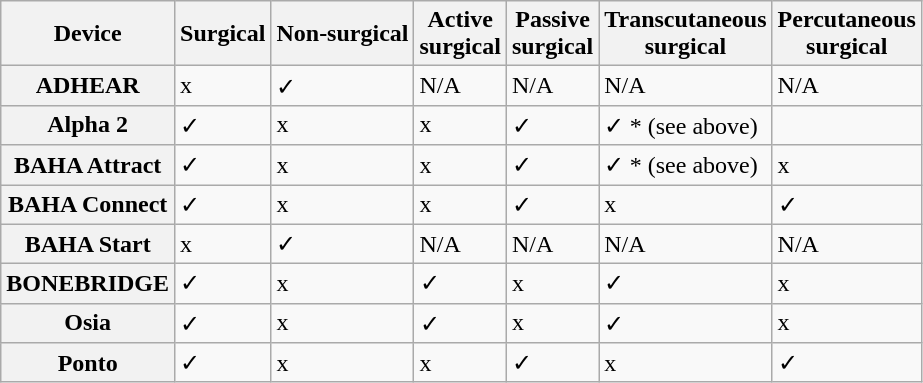<table class="wikitable">
<tr>
<th>Device</th>
<th>Surgical</th>
<th>Non-surgical</th>
<th>Active<br>surgical</th>
<th>Passive<br>surgical</th>
<th>Transcutaneous<br>surgical</th>
<th>Percutaneous<br>surgical</th>
</tr>
<tr>
<th>ADHEAR</th>
<td>x</td>
<td>✓</td>
<td>N/A</td>
<td>N/A</td>
<td>N/A</td>
<td>N/A</td>
</tr>
<tr>
<th>Alpha 2</th>
<td>✓</td>
<td>x</td>
<td>x</td>
<td>✓</td>
<td>✓ * (see above)</td>
<td></td>
</tr>
<tr>
<th>BAHA Attract</th>
<td>✓</td>
<td>x</td>
<td>x</td>
<td>✓</td>
<td>✓ * (see above)</td>
<td>x</td>
</tr>
<tr>
<th>BAHA Connect</th>
<td>✓</td>
<td>x</td>
<td>x</td>
<td>✓</td>
<td>x</td>
<td>✓</td>
</tr>
<tr>
<th>BAHA Start</th>
<td>x</td>
<td>✓</td>
<td>N/A</td>
<td>N/A</td>
<td>N/A</td>
<td>N/A</td>
</tr>
<tr>
<th>BONEBRIDGE</th>
<td>✓</td>
<td>x</td>
<td>✓</td>
<td>x</td>
<td>✓</td>
<td>x</td>
</tr>
<tr>
<th>Osia</th>
<td>✓</td>
<td>x</td>
<td>✓</td>
<td>x</td>
<td>✓</td>
<td>x</td>
</tr>
<tr>
<th>Ponto</th>
<td>✓</td>
<td>x</td>
<td>x</td>
<td>✓</td>
<td>x</td>
<td>✓</td>
</tr>
</table>
